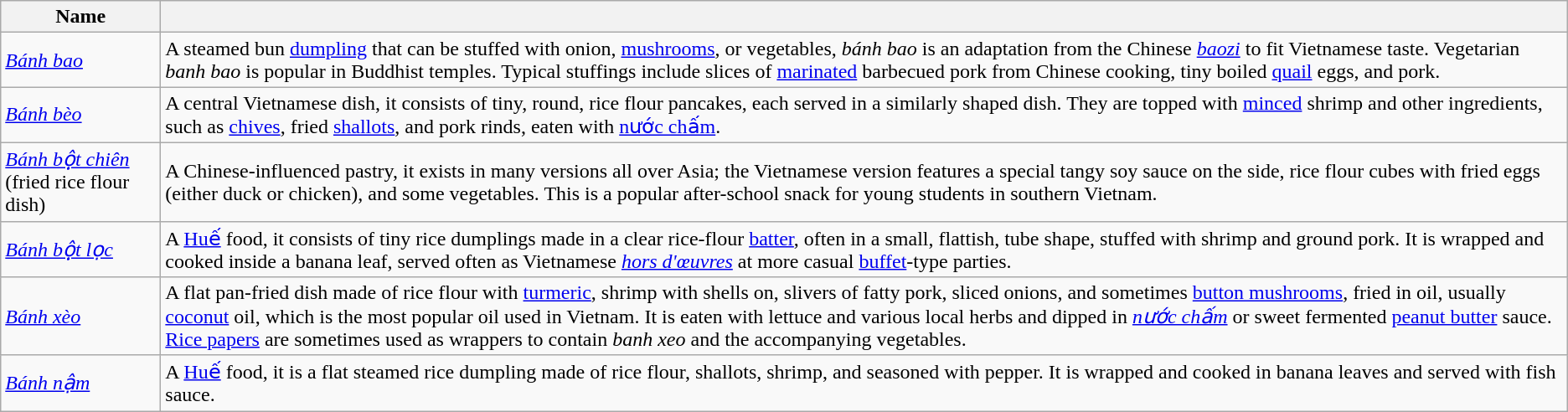<table class="wikitable">
<tr>
<th scope="col" style="width:120px;">Name</th>
<th></th>
</tr>
<tr>
<td><em><a href='#'>Bánh bao</a></em></td>
<td>A steamed bun <a href='#'>dumpling</a> that can be stuffed with onion, <a href='#'>mushrooms</a>, or vegetables, <em>bánh bao</em> is an adaptation from the Chinese <em><a href='#'>baozi</a></em> to fit Vietnamese taste. Vegetarian <em>banh bao</em> is popular in Buddhist temples. Typical stuffings include slices of <a href='#'>marinated</a> barbecued pork from Chinese cooking, tiny boiled <a href='#'>quail</a> eggs, and pork.</td>
</tr>
<tr>
<td><em><a href='#'>Bánh bèo</a></em></td>
<td>A central Vietnamese dish, it consists of tiny, round, rice flour pancakes, each served in a similarly shaped dish. They are topped with <a href='#'>minced</a> shrimp and other ingredients, such as <a href='#'>chives</a>, fried <a href='#'>shallots</a>, and pork rinds, eaten with <a href='#'>nước chấm</a>.</td>
</tr>
<tr>
<td><em><a href='#'>Bánh bột chiên</a></em> (fried rice flour dish)</td>
<td>A Chinese-influenced pastry, it exists in many versions all over Asia; the Vietnamese version features a special tangy soy sauce on the side, rice flour cubes with fried eggs (either duck or chicken), and some vegetables. This is a popular after-school snack for young students in southern Vietnam.</td>
</tr>
<tr>
<td><em><a href='#'>Bánh bột lọc</a></em></td>
<td>A <a href='#'>Huế</a> food, it consists of tiny rice dumplings made in a clear rice-flour <a href='#'>batter</a>, often in a small, flattish, tube shape, stuffed with shrimp and ground pork. It is wrapped and cooked inside a banana leaf, served often as Vietnamese <em><a href='#'>hors d'œuvres</a></em> at more casual <a href='#'>buffet</a>-type parties.</td>
</tr>
<tr>
<td><em><a href='#'>Bánh xèo</a></em></td>
<td>A flat pan-fried dish made of rice flour with <a href='#'>turmeric</a>, shrimp with shells on, slivers of fatty pork, sliced onions, and sometimes <a href='#'>button mushrooms</a>, fried in oil, usually <a href='#'>coconut</a> oil, which is the most popular oil used in Vietnam. It is eaten with lettuce and various local herbs and dipped in <em><a href='#'>nước chấm</a></em> or sweet fermented <a href='#'>peanut butter</a> sauce. <a href='#'>Rice papers</a> are sometimes used as wrappers to contain <em>banh xeo</em> and the accompanying vegetables.</td>
</tr>
<tr>
<td><em><a href='#'>Bánh nậm</a></em></td>
<td>A <a href='#'>Huế</a> food, it is a flat steamed rice dumpling made of rice flour, shallots, shrimp, and seasoned with pepper. It is wrapped and cooked in banana leaves and served with fish sauce.</td>
</tr>
</table>
